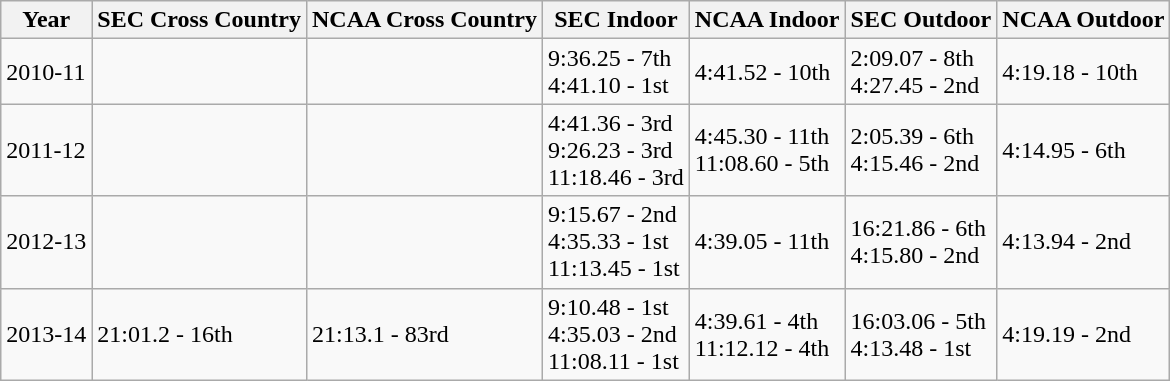<table class="wikitable sortable">
<tr>
<th>Year</th>
<th>SEC Cross Country</th>
<th>NCAA Cross Country</th>
<th>SEC Indoor</th>
<th>NCAA Indoor</th>
<th>SEC Outdoor</th>
<th>NCAA Outdoor</th>
</tr>
<tr>
<td>2010-11</td>
<td></td>
<td></td>
<td>9:36.25 - 7th<br>4:41.10 - 1st</td>
<td>4:41.52 - 10th<br></td>
<td>2:09.07 - 8th<br>4:27.45 - 2nd</td>
<td>4:19.18 - 10th</td>
</tr>
<tr>
<td>2011-12</td>
<td></td>
<td></td>
<td>4:41.36 - 3rd<br>9:26.23 - 3rd<br>11:18.46 - 3rd</td>
<td>4:45.30 - 11th<br>11:08.60 - 5th</td>
<td>2:05.39 - 6th<br>4:15.46 - 2nd</td>
<td>4:14.95 - 6th</td>
</tr>
<tr>
<td>2012-13</td>
<td></td>
<td></td>
<td>9:15.67 - 2nd<br>4:35.33 - 1st<br>11:13.45 - 1st</td>
<td>4:39.05 - 11th</td>
<td>16:21.86 - 6th<br>4:15.80 - 2nd</td>
<td>4:13.94 - 2nd</td>
</tr>
<tr>
<td>2013-14</td>
<td>21:01.2 - 16th</td>
<td>21:13.1 - 83rd</td>
<td>9:10.48 - 1st<br>4:35.03 - 2nd<br>11:08.11 - 1st</td>
<td>4:39.61 - 4th<br>11:12.12 - 4th</td>
<td>16:03.06 - 5th<br>4:13.48 - 1st</td>
<td>4:19.19 - 2nd</td>
</tr>
</table>
